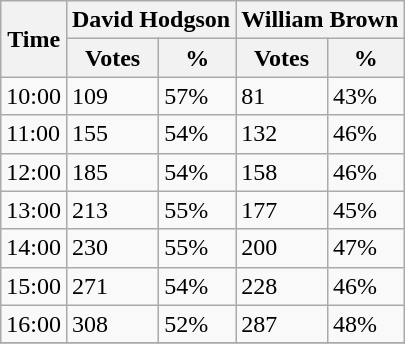<table class="wikitable">
<tr>
<th rowspan="2">Time</th>
<th colspan="2">David Hodgson</th>
<th colspan="2">William Brown</th>
</tr>
<tr>
<th>Votes</th>
<th>%</th>
<th>Votes</th>
<th>%</th>
</tr>
<tr>
<td>10:00</td>
<td>109</td>
<td>57%</td>
<td>81</td>
<td>43%</td>
</tr>
<tr>
<td>11:00</td>
<td>155</td>
<td>54%</td>
<td>132</td>
<td>46%</td>
</tr>
<tr>
<td>12:00</td>
<td>185</td>
<td>54%</td>
<td>158</td>
<td>46%</td>
</tr>
<tr>
<td>13:00</td>
<td>213</td>
<td>55%</td>
<td>177</td>
<td>45%</td>
</tr>
<tr>
<td>14:00</td>
<td>230</td>
<td>55%</td>
<td>200</td>
<td>47%</td>
</tr>
<tr>
<td>15:00</td>
<td>271</td>
<td>54%</td>
<td>228</td>
<td>46%</td>
</tr>
<tr>
<td>16:00</td>
<td>308</td>
<td>52%</td>
<td>287</td>
<td>48%</td>
</tr>
<tr>
</tr>
</table>
